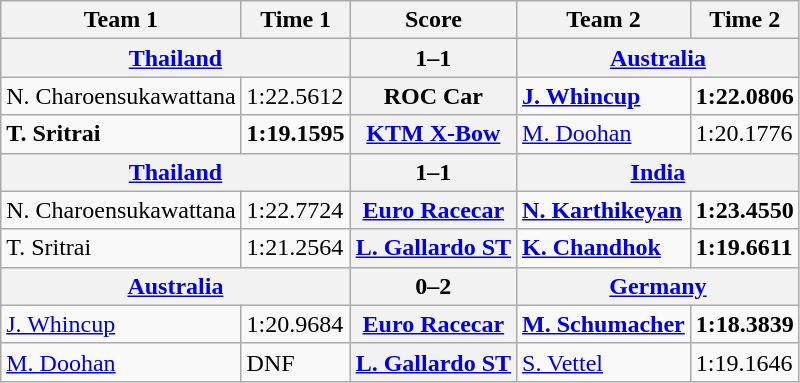<table class="wikitable">
<tr>
<th>Team 1</th>
<th>Time 1</th>
<th>Score</th>
<th>Team 2</th>
<th>Time 2</th>
</tr>
<tr>
<th colspan=2> <a href='#'>Thailand</a></th>
<th>1–1</th>
<th colspan=2> <a href='#'>Australia</a></th>
</tr>
<tr>
<td>N. Charoensukawattana</td>
<td>1:22.5612 </td>
<th>ROC Car</th>
<td><strong><a href='#'>J. Whincup</a></strong></td>
<td><strong>1:22.0806</strong></td>
</tr>
<tr>
<td><strong>T. Sritrai</strong></td>
<td><strong>1:19.1595</strong></td>
<th><a href='#'>KTM X-Bow</a></th>
<td><a href='#'>M. Doohan</a></td>
<td>1:20.1776</td>
</tr>
<tr>
<th colspan=2> <a href='#'>Thailand</a></th>
<th>1–1</th>
<th colspan=2> <a href='#'>India</a></th>
</tr>
<tr>
<td>N. Charoensukawattana</td>
<td>1:22.7724 </td>
<th><a href='#'>Euro Racecar</a></th>
<td><strong><a href='#'>N. Karthikeyan</a></strong></td>
<td><strong>1:23.4550</strong></td>
</tr>
<tr>
<td>T. Sritrai</td>
<td>1:21.2564</td>
<th><a href='#'>L. Gallardo ST</a></th>
<td><strong><a href='#'>K. Chandhok</a></strong></td>
<td><strong>1:19.6611</strong></td>
</tr>
<tr>
<th colspan=2> <a href='#'>Australia</a></th>
<th>0–2</th>
<th colspan=2> <a href='#'>Germany</a></th>
</tr>
<tr>
<td><a href='#'>J. Whincup</a></td>
<td>1:20.9684</td>
<th><a href='#'>Euro Racecar</a></th>
<td><strong><a href='#'>M. Schumacher</a></strong></td>
<td><strong>1:18.3839</strong> </td>
</tr>
<tr>
<td><a href='#'>M. Doohan</a></td>
<td>DNF </td>
<th><a href='#'>L. Gallardo ST</a></th>
<td><a href='#'>S. Vettel</a></td>
<td>1:19.1646</td>
</tr>
</table>
